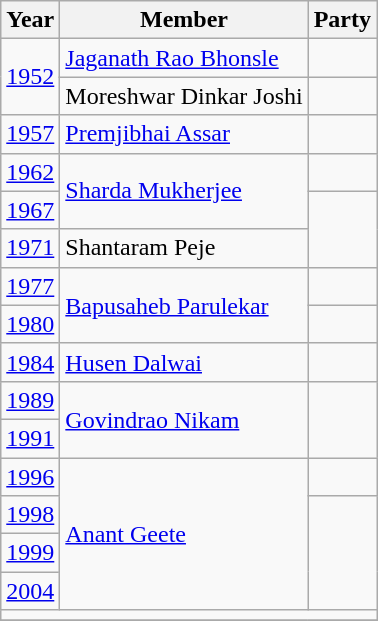<table class="wikitable sortable">
<tr>
<th>Year</th>
<th>Member</th>
<th colspan="2">Party</th>
</tr>
<tr>
<td rowspan="2"><a href='#'>1952</a></td>
<td><a href='#'>Jaganath Rao Bhonsle</a></td>
<td></td>
</tr>
<tr>
<td>Moreshwar Dinkar Joshi</td>
</tr>
<tr>
<td><a href='#'>1957</a></td>
<td><a href='#'>Premjibhai Assar</a></td>
<td></td>
</tr>
<tr>
<td><a href='#'>1962</a></td>
<td rowspan="2"><a href='#'>Sharda Mukherjee</a></td>
<td></td>
</tr>
<tr>
<td><a href='#'>1967</a></td>
</tr>
<tr>
<td><a href='#'>1971</a></td>
<td>Shantaram Peje </td>
</tr>
<tr>
<td><a href='#'>1977</a></td>
<td rowspan="2"><a href='#'>Bapusaheb Parulekar</a></td>
<td></td>
</tr>
<tr>
<td><a href='#'>1980</a></td>
</tr>
<tr>
<td><a href='#'>1984</a></td>
<td><a href='#'>Husen Dalwai</a></td>
<td></td>
</tr>
<tr>
<td><a href='#'>1989</a></td>
<td rowspan="2"><a href='#'>Govindrao Nikam</a></td>
</tr>
<tr>
<td><a href='#'>1991</a></td>
</tr>
<tr>
<td><a href='#'>1996</a></td>
<td rowspan="4"><a href='#'>Anant Geete</a></td>
<td></td>
</tr>
<tr>
<td><a href='#'>1998</a></td>
</tr>
<tr>
<td><a href='#'>1999</a></td>
</tr>
<tr>
<td><a href='#'>2004</a></td>
</tr>
<tr>
<td colspan="4"></td>
</tr>
<tr>
</tr>
</table>
